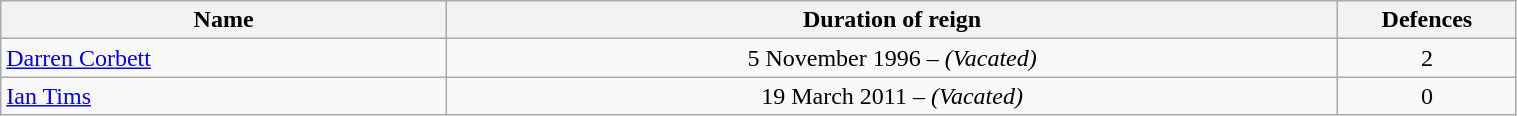<table class="wikitable" width=80%>
<tr>
<th width=25%>Name</th>
<th width=50%>Duration of reign</th>
<th width=10%>Defences</th>
</tr>
<tr align=center>
<td align=left><a href='#'>Darren Corbett</a></td>
<td>5 November 1996 – <em>(Vacated)</em></td>
<td>2</td>
</tr>
<tr align=center>
<td align=left><a href='#'>Ian Tims</a></td>
<td>19 March 2011 – <em>(Vacated)</em></td>
<td>0</td>
</tr>
</table>
